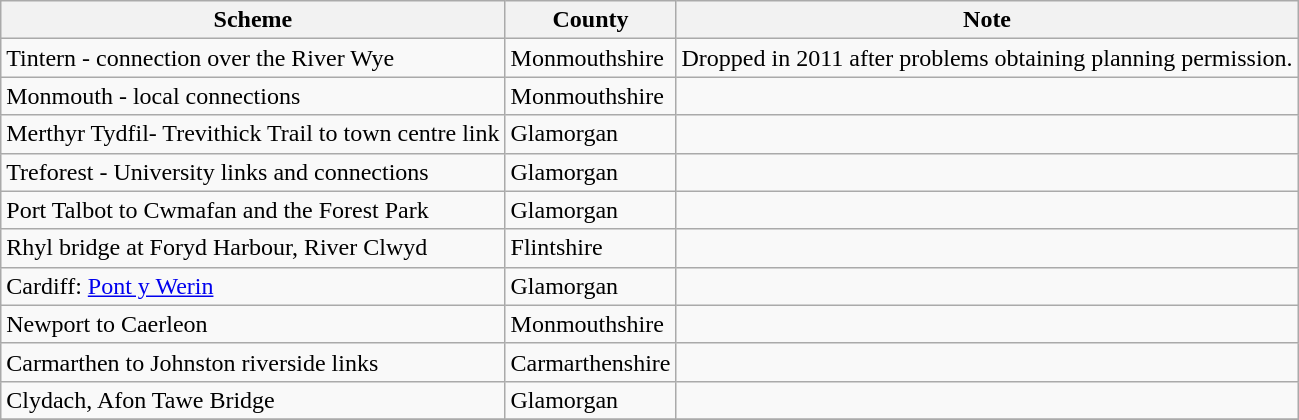<table class="wikitable">
<tr>
<th>Scheme</th>
<th>County</th>
<th>Note</th>
</tr>
<tr>
<td>Tintern - connection over the River Wye</td>
<td>Monmouthshire</td>
<td>Dropped in 2011 after problems obtaining planning permission.</td>
</tr>
<tr>
<td>Monmouth - local connections</td>
<td>Monmouthshire</td>
<td></td>
</tr>
<tr>
<td>Merthyr Tydfil- Trevithick Trail to town centre link</td>
<td>Glamorgan</td>
<td></td>
</tr>
<tr>
<td>Treforest - University links and connections</td>
<td>Glamorgan</td>
<td></td>
</tr>
<tr>
<td>Port Talbot to Cwmafan and the Forest Park</td>
<td>Glamorgan</td>
<td></td>
</tr>
<tr>
<td>Rhyl bridge at Foryd Harbour, River Clwyd</td>
<td>Flintshire</td>
<td></td>
</tr>
<tr>
<td>Cardiff: <a href='#'>Pont y Werin</a></td>
<td>Glamorgan</td>
<td></td>
</tr>
<tr>
<td>Newport to Caerleon</td>
<td>Monmouthshire</td>
<td></td>
</tr>
<tr>
<td>Carmarthen to Johnston riverside links</td>
<td>Carmarthenshire</td>
<td></td>
</tr>
<tr>
<td>Clydach, Afon Tawe Bridge</td>
<td>Glamorgan</td>
<td></td>
</tr>
<tr>
</tr>
</table>
